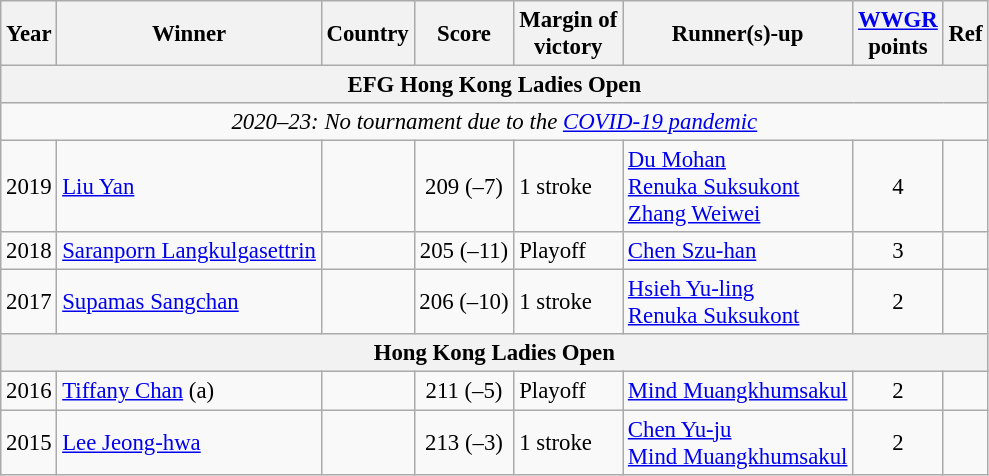<table class=wikitable style="font-size:95%">
<tr>
<th>Year</th>
<th>Winner</th>
<th>Country</th>
<th>Score</th>
<th>Margin of<br>victory</th>
<th>Runner(s)-up</th>
<th><a href='#'>WWGR</a><br>points</th>
<th>Ref</th>
</tr>
<tr>
<th colspan=8>EFG Hong Kong Ladies Open</th>
</tr>
<tr>
<td colspan=8 align=center><em>2020–23: No tournament due to the <a href='#'>COVID-19 pandemic</a></em></td>
</tr>
<tr>
<td align=center>2019</td>
<td><a href='#'>Liu Yan</a></td>
<td></td>
<td align=center>209 (–7)</td>
<td>1 stroke</td>
<td> <a href='#'>Du Mohan</a><br> <a href='#'>Renuka Suksukont</a><br> <a href='#'>Zhang Weiwei</a></td>
<td align=center>4</td>
<td></td>
</tr>
<tr>
<td align=center>2018</td>
<td><a href='#'>Saranporn Langkulgasettrin</a></td>
<td></td>
<td align=center>205 (–11)</td>
<td>Playoff</td>
<td> <a href='#'>Chen Szu-han</a></td>
<td align=center>3</td>
<td></td>
</tr>
<tr>
<td align=center>2017</td>
<td><a href='#'>Supamas Sangchan</a></td>
<td></td>
<td align=center>206 (–10)</td>
<td>1 stroke</td>
<td> <a href='#'>Hsieh Yu-ling</a><br> <a href='#'>Renuka Suksukont</a></td>
<td align=center>2</td>
<td></td>
</tr>
<tr>
<th colspan=8>Hong Kong Ladies Open</th>
</tr>
<tr>
<td align=center>2016</td>
<td><a href='#'>Tiffany Chan</a> (a)</td>
<td></td>
<td align=center>211 (–5)</td>
<td>Playoff</td>
<td> <a href='#'>Mind Muangkhumsakul</a></td>
<td align=center>2</td>
<td></td>
</tr>
<tr>
<td align=center>2015</td>
<td><a href='#'>Lee Jeong-hwa</a></td>
<td></td>
<td align=center>213 (–3)</td>
<td>1 stroke</td>
<td> <a href='#'>Chen Yu-ju</a><br> <a href='#'>Mind Muangkhumsakul</a></td>
<td align=center>2</td>
<td></td>
</tr>
</table>
